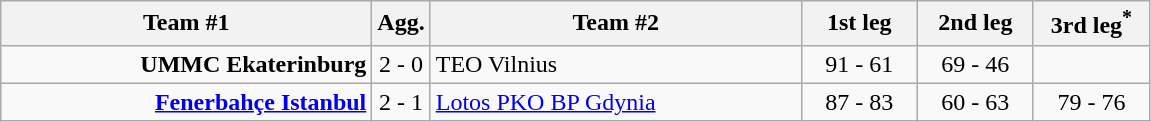<table class=wikitable style="text-align:center">
<tr>
<th width=240>Team #1</th>
<th width=20>Agg.</th>
<th width=240>Team #2</th>
<th width=70>1st leg</th>
<th width=70>2nd leg</th>
<th width=70>3rd leg<sup>*</sup></th>
</tr>
<tr>
<td align=right><strong>UMMC Ekaterinburg</strong> </td>
<td>2 - 0</td>
<td align=left> TEO Vilnius</td>
<td>91 - 61</td>
<td>69 - 46</td>
<td></td>
</tr>
<tr>
<td align=right><strong><a href='#'>Fenerbahçe Istanbul</a></strong> </td>
<td>2 - 1</td>
<td align=left> <a href='#'>Lotos PKO BP Gdynia</a></td>
<td>87 - 83</td>
<td>60 - 63</td>
<td>79 - 76</td>
</tr>
</table>
